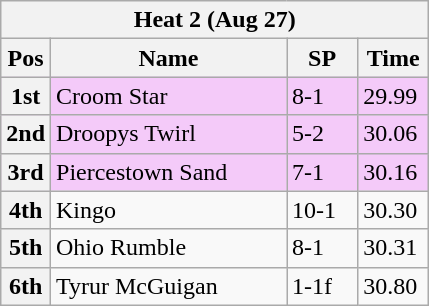<table class="wikitable">
<tr>
<th colspan="6">Heat 2 (Aug 27)</th>
</tr>
<tr>
<th width=20>Pos</th>
<th width=150>Name</th>
<th width=40>SP</th>
<th width=40>Time</th>
</tr>
<tr style="background: #f4caf9;">
<th>1st</th>
<td>Croom Star</td>
<td>8-1</td>
<td>29.99</td>
</tr>
<tr style="background: #f4caf9;">
<th>2nd</th>
<td>Droopys Twirl</td>
<td>5-2</td>
<td>30.06</td>
</tr>
<tr style="background: #f4caf9;">
<th>3rd</th>
<td>Piercestown Sand</td>
<td>7-1</td>
<td>30.16</td>
</tr>
<tr>
<th>4th</th>
<td>Kingo</td>
<td>10-1</td>
<td>30.30</td>
</tr>
<tr>
<th>5th</th>
<td>Ohio Rumble</td>
<td>8-1</td>
<td>30.31</td>
</tr>
<tr>
<th>6th</th>
<td>Tyrur McGuigan</td>
<td>1-1f</td>
<td>30.80</td>
</tr>
</table>
